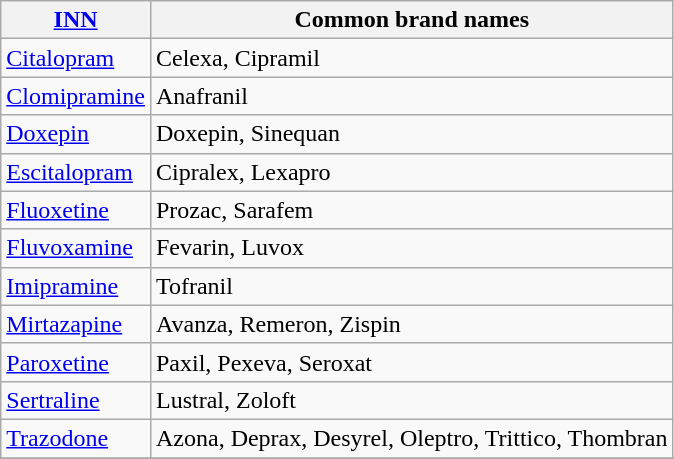<table class="wikitable">
<tr>
<th><a href='#'>INN</a></th>
<th>Common brand names</th>
</tr>
<tr>
<td><a href='#'>Citalopram</a></td>
<td>Celexa, Cipramil</td>
</tr>
<tr>
<td><a href='#'>Clomipramine</a></td>
<td>Anafranil</td>
</tr>
<tr>
<td><a href='#'>Doxepin</a></td>
<td>Doxepin, Sinequan</td>
</tr>
<tr>
<td><a href='#'>Escitalopram</a></td>
<td>Cipralex, Lexapro</td>
</tr>
<tr>
<td><a href='#'>Fluoxetine</a></td>
<td>Prozac, Sarafem</td>
</tr>
<tr>
<td><a href='#'>Fluvoxamine</a></td>
<td>Fevarin, Luvox</td>
</tr>
<tr>
<td><a href='#'>Imipramine</a></td>
<td>Tofranil</td>
</tr>
<tr>
<td><a href='#'>Mirtazapine</a></td>
<td>Avanza, Remeron, Zispin</td>
</tr>
<tr>
<td><a href='#'>Paroxetine</a></td>
<td>Paxil, Pexeva, Seroxat</td>
</tr>
<tr>
<td><a href='#'>Sertraline</a></td>
<td>Lustral, Zoloft</td>
</tr>
<tr>
<td><a href='#'>Trazodone</a></td>
<td>Azona, Deprax, Desyrel, Oleptro, Trittico, Thombran</td>
</tr>
<tr>
</tr>
</table>
